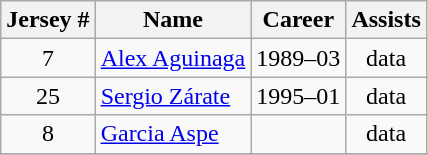<table class="wikitable sortable" style="text-align: center;">
<tr>
<th>Jersey #</th>
<th>Name</th>
<th>Career</th>
<th>Assists</th>
</tr>
<tr>
<td>7</td>
<td style="text-align:left"> <a href='#'>Alex Aguinaga</a></td>
<td>1989–03</td>
<td>data</td>
</tr>
<tr>
<td>25</td>
<td style="text-align:left"> <a href='#'>Sergio Zárate</a></td>
<td>1995–01</td>
<td>data</td>
</tr>
<tr>
<td>8</td>
<td style="text-align:left"> <a href='#'>Garcia Aspe</a></td>
<td></td>
<td>data</td>
</tr>
<tr>
</tr>
</table>
